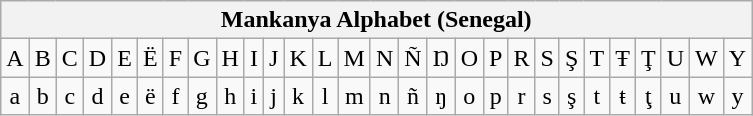<table class="wikitable" style="text-align: center; vertical-align: middle;">
<tr>
<th colspan="28">Mankanya Alphabet (Senegal)</th>
</tr>
<tr ---->
<td>A</td>
<td>B</td>
<td>C</td>
<td>D</td>
<td>E</td>
<td>Ë</td>
<td>F</td>
<td>G</td>
<td>H</td>
<td>I</td>
<td>J</td>
<td>K</td>
<td>L</td>
<td>M</td>
<td>N</td>
<td>Ñ</td>
<td>Ŋ</td>
<td>O</td>
<td>P</td>
<td>R</td>
<td>S</td>
<td>Ş</td>
<td>T</td>
<td>Ŧ</td>
<td>Ţ</td>
<td>U</td>
<td>W</td>
<td>Y</td>
</tr>
<tr ---->
<td>a</td>
<td>b</td>
<td>c</td>
<td>d</td>
<td>e</td>
<td>ë</td>
<td>f</td>
<td>g</td>
<td>h</td>
<td>i</td>
<td>j</td>
<td>k</td>
<td>l</td>
<td>m</td>
<td>n</td>
<td>ñ</td>
<td>ŋ</td>
<td>o</td>
<td>p</td>
<td>r</td>
<td>s</td>
<td>ş</td>
<td>t</td>
<td>ŧ</td>
<td>ţ</td>
<td>u</td>
<td>w</td>
<td>y</td>
</tr>
</table>
